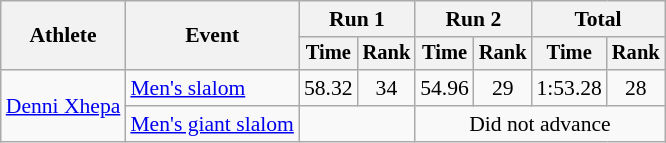<table class=wikitable style=font-size:90%;text-align:center>
<tr>
<th rowspan=2>Athlete</th>
<th rowspan=2>Event</th>
<th colspan=2>Run 1</th>
<th colspan=2>Run 2</th>
<th colspan=2>Total</th>
</tr>
<tr style="font-size:95%">
<th>Time</th>
<th>Rank</th>
<th>Time</th>
<th>Rank</th>
<th>Time</th>
<th>Rank</th>
</tr>
<tr>
<td align=left rowspan=2><a href='#'>Denni Xhepa</a></td>
<td align=left><a href='#'>Men's slalom</a></td>
<td>58.32</td>
<td>34</td>
<td>54.96</td>
<td>29</td>
<td>1:53.28</td>
<td>28</td>
</tr>
<tr>
<td align=left><a href='#'>Men's giant slalom</a></td>
<td colspan=2></td>
<td colspan=4>Did not advance</td>
</tr>
</table>
